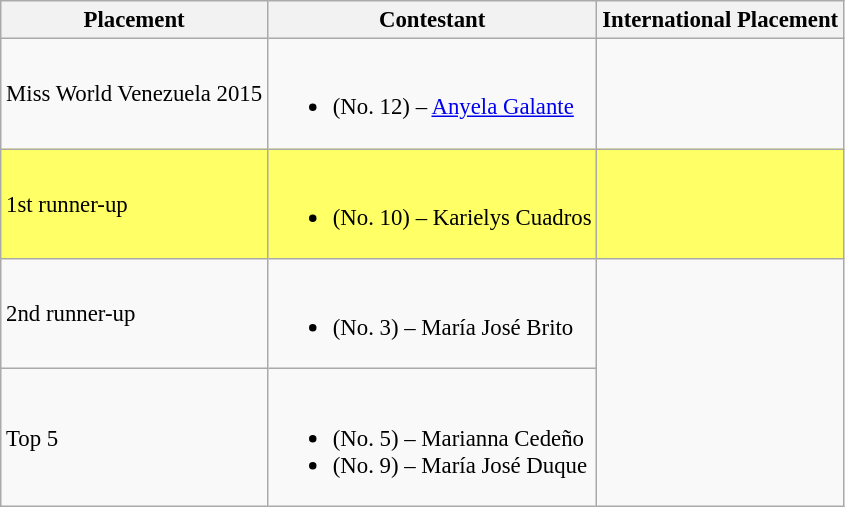<table class="wikitable sortable" style="font-size: 95%;">
<tr>
<th>Placement</th>
<th>Contestant</th>
<th>International Placement</th>
</tr>
<tr>
<td>Miss World Venezuela 2015</td>
<td><br><ul><li> (No. 12) – <a href='#'>Anyela Galante</a></li></ul></td>
<td></td>
</tr>
<tr style="background-color:#FFFF66;">
<td>1st runner-up</td>
<td><br><ul><li> (No. 10) – Karielys Cuadros</li></ul></td>
<td></td>
</tr>
<tr>
<td>2nd runner-up</td>
<td><br><ul><li> (No. 3) – María José Brito</li></ul></td>
<td rowspan="2"></td>
</tr>
<tr>
<td>Top 5</td>
<td><br><ul><li> (No. 5) – Marianna Cedeño</li><li> (No. 9) – María José Duque</li></ul></td>
</tr>
</table>
